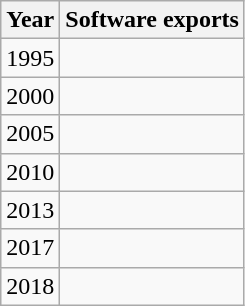<table class="wikitable">
<tr>
<th>Year</th>
<th>Software exports</th>
</tr>
<tr>
<td>1995</td>
<td></td>
</tr>
<tr>
<td>2000</td>
<td></td>
</tr>
<tr>
<td>2005</td>
<td></td>
</tr>
<tr>
<td>2010</td>
<td></td>
</tr>
<tr>
<td>2013</td>
<td></td>
</tr>
<tr>
<td>2017</td>
<td></td>
</tr>
<tr>
<td>2018</td>
<td></td>
</tr>
</table>
